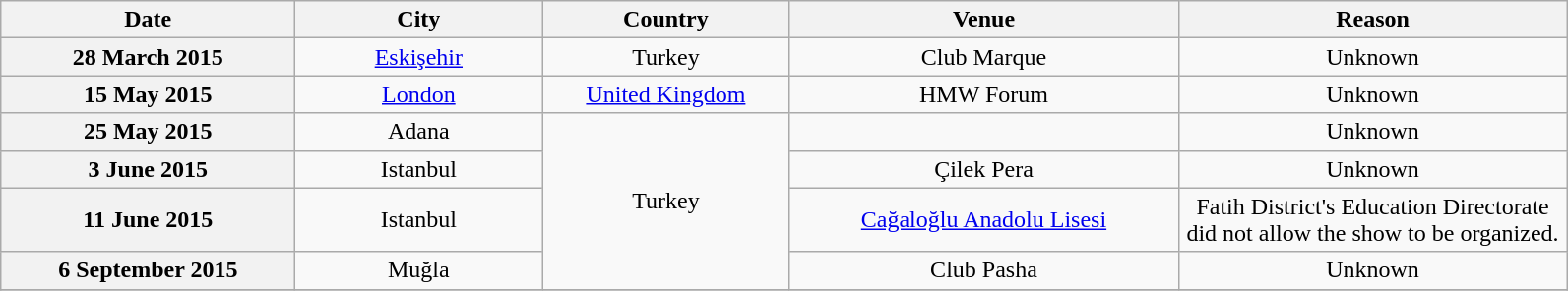<table class="wikitable plainrowheaders" style="text-align:center;">
<tr>
<th scope="col" style="width:12em;">Date</th>
<th scope="col" style="width:10em;">City</th>
<th scope="col" style="width:10em;">Country</th>
<th scope="col" style="width:16em;">Venue</th>
<th scope="col" style="width:16em;">Reason</th>
</tr>
<tr>
<th scope="row" style="text-align:center;">28 March 2015</th>
<td><a href='#'>Eskişehir</a></td>
<td>Turkey</td>
<td>Club Marque</td>
<td>Unknown</td>
</tr>
<tr>
<th scope="row" style="text-align:center;">15 May 2015</th>
<td><a href='#'>London</a></td>
<td><a href='#'>United Kingdom</a></td>
<td>HMW Forum</td>
<td>Unknown</td>
</tr>
<tr>
<th scope="row" style="text-align:center;">25 May 2015</th>
<td>Adana</td>
<td rowspan="4">Turkey</td>
<td></td>
<td>Unknown</td>
</tr>
<tr>
<th scope="row" style="text-align:center;">3 June 2015</th>
<td>Istanbul</td>
<td>Çilek Pera</td>
<td>Unknown</td>
</tr>
<tr>
<th scope="row" style="text-align:center;">11 June 2015</th>
<td>Istanbul</td>
<td><a href='#'>Cağaloğlu Anadolu Lisesi</a></td>
<td>Fatih District's Education Directorate did not allow the show to be organized.</td>
</tr>
<tr>
<th scope="row" style="text-align:center;">6 September 2015</th>
<td>Muğla</td>
<td>Club Pasha</td>
<td>Unknown</td>
</tr>
<tr>
</tr>
</table>
